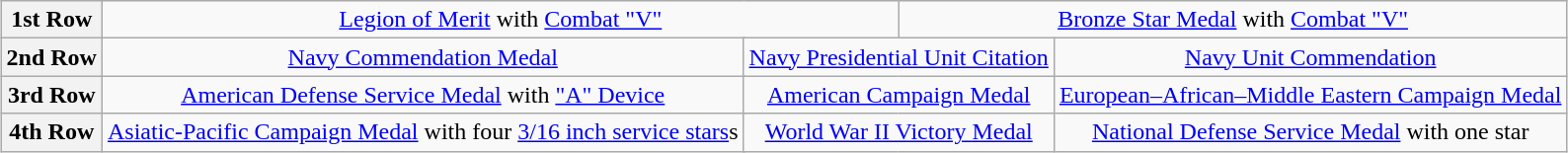<table class="wikitable" style="margin:1em auto; text-align:center;">
<tr>
<th>1st Row</th>
<td colspan="6"><a href='#'>Legion of Merit</a> with <a href='#'>Combat "V"</a></td>
<td colspan="7"><a href='#'>Bronze Star Medal</a> with <a href='#'>Combat "V"</a></td>
</tr>
<tr>
<th>2nd Row</th>
<td colspan="4"><a href='#'>Navy Commendation Medal</a></td>
<td colspan="4"><a href='#'>Navy Presidential Unit Citation</a></td>
<td colspan="4"><a href='#'>Navy Unit Commendation</a></td>
</tr>
<tr>
<th>3rd Row</th>
<td colspan="4"><a href='#'>American Defense Service Medal</a> with <a href='#'>"A" Device</a></td>
<td colspan="4"><a href='#'>American Campaign Medal</a></td>
<td colspan="4"><a href='#'>European–African–Middle Eastern Campaign Medal</a></td>
</tr>
<tr>
<th>4th Row</th>
<td colspan="4"><a href='#'>Asiatic-Pacific Campaign Medal</a> with four <a href='#'>3/16 inch service stars</a>s</td>
<td colspan="4"><a href='#'>World War II Victory Medal</a></td>
<td colspan="4"><a href='#'>National Defense Service Medal</a> with one star</td>
</tr>
</table>
